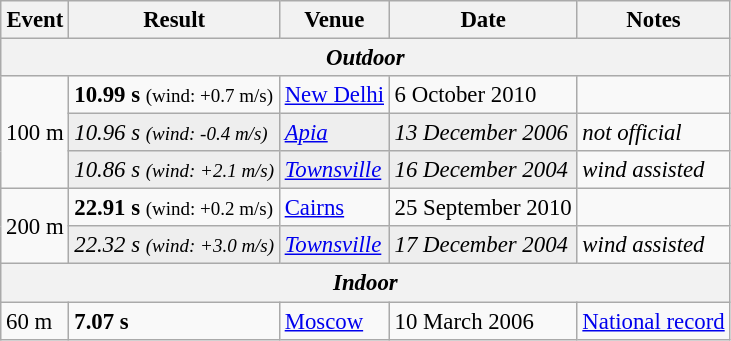<table class="wikitable" style="border-collapse: collapse; font-size: 95%;">
<tr>
<th>Event</th>
<th>Result</th>
<th>Venue</th>
<th>Date</th>
<th>Notes</th>
</tr>
<tr>
<th colspan=5><em>Outdoor</em></th>
</tr>
<tr>
<td rowspan=3>100 m</td>
<td><strong>10.99 s</strong> <small>(wind: +0.7 m/s)</small></td>
<td> <a href='#'>New Delhi</a></td>
<td>6 October 2010</td>
<td></td>
</tr>
<tr>
<td bgcolor="#eeeeee"><em>10.96 s</em> <em><small>(wind: -0.4 m/s)</small></em></td>
<td bgcolor="#eeeeee"> <em><a href='#'>Apia</a></em></td>
<td bgcolor="#eeeeee"><em>13 December 2006</em></td>
<td><em>not official</em></td>
</tr>
<tr>
<td bgcolor="#eeeeee"><em>10.86 s</em> <em><small>(wind: +2.1 m/s)</small></em></td>
<td bgcolor="#eeeeee"> <em><a href='#'>Townsville</a></em></td>
<td bgcolor="#eeeeee"><em>16 December 2004</em></td>
<td><em>wind assisted</em></td>
</tr>
<tr>
<td rowspan=2>200 m</td>
<td><strong>22.91 s</strong> <small>(wind: +0.2 m/s)</small></td>
<td> <a href='#'>Cairns</a></td>
<td>25 September 2010</td>
<td></td>
</tr>
<tr>
<td bgcolor="#eeeeee"><em>22.32 s</em> <em><small>(wind: +3.0 m/s)</small></em></td>
<td bgcolor="#eeeeee"> <em><a href='#'>Townsville</a></em></td>
<td bgcolor="#eeeeee"><em>17 December 2004</em></td>
<td><em>wind assisted</em></td>
</tr>
<tr>
<th colspan=5><em>Indoor</em></th>
</tr>
<tr>
<td>60 m</td>
<td><strong>7.07 s</strong></td>
<td> <a href='#'>Moscow</a></td>
<td>10 March 2006</td>
<td><a href='#'>National record</a></td>
</tr>
</table>
